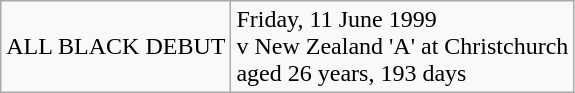<table class="wikitable">
<tr>
<td>ALL BLACK DEBUT</td>
<td>Friday, 11 June 1999<br>v New Zealand 'A' at Christchurch<br>aged 26 years, 193 days</td>
</tr>
</table>
